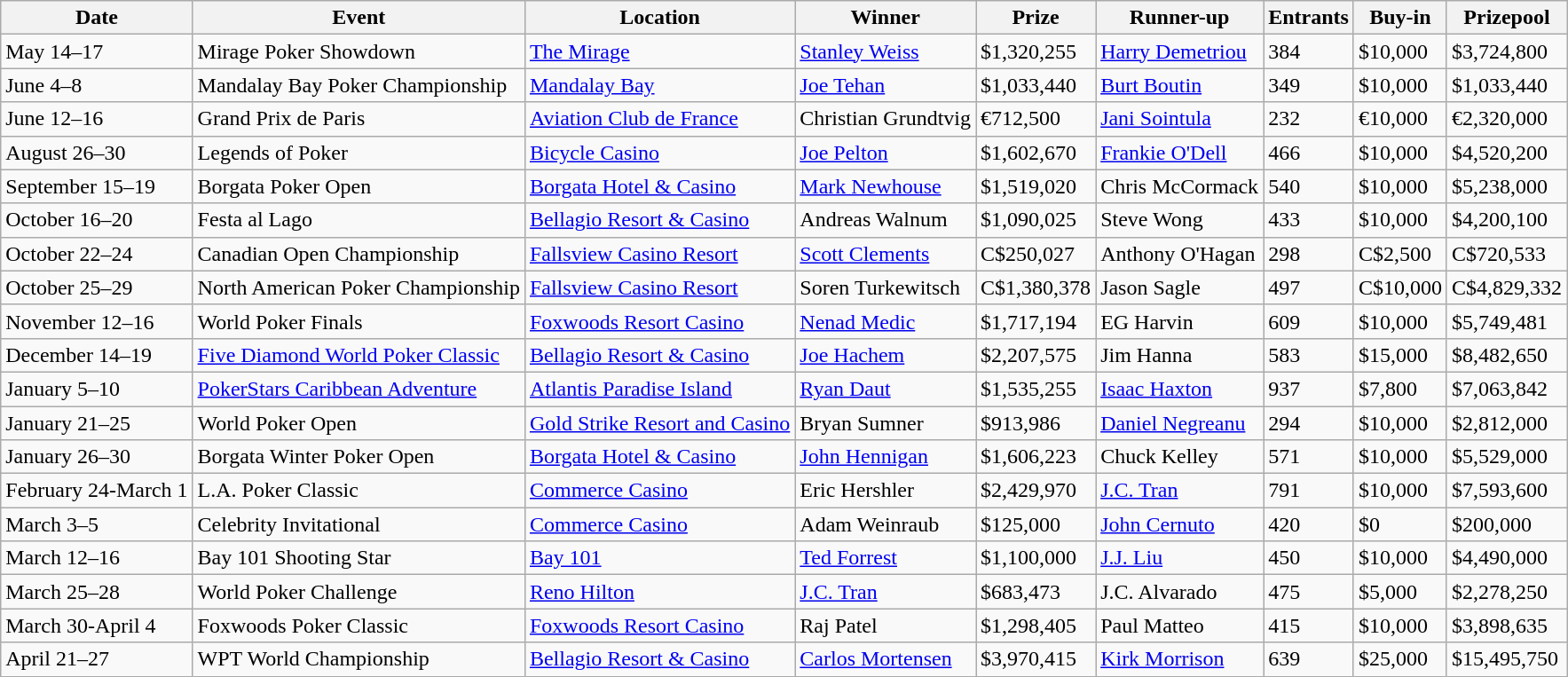<table class="wikitable">
<tr>
<th>Date</th>
<th>Event</th>
<th>Location</th>
<th>Winner</th>
<th>Prize</th>
<th>Runner-up</th>
<th>Entrants</th>
<th>Buy-in</th>
<th>Prizepool</th>
</tr>
<tr>
<td>May 14–17</td>
<td>Mirage Poker Showdown</td>
<td><a href='#'>The Mirage</a></td>
<td><a href='#'>Stanley Weiss</a></td>
<td>$1,320,255</td>
<td><a href='#'>Harry Demetriou</a></td>
<td>384</td>
<td>$10,000</td>
<td>$3,724,800</td>
</tr>
<tr>
<td>June 4–8</td>
<td>Mandalay Bay Poker Championship</td>
<td><a href='#'>Mandalay Bay</a></td>
<td><a href='#'>Joe Tehan</a></td>
<td>$1,033,440</td>
<td><a href='#'>Burt Boutin</a></td>
<td>349</td>
<td>$10,000</td>
<td>$1,033,440</td>
</tr>
<tr>
<td>June 12–16</td>
<td>Grand Prix de Paris</td>
<td><a href='#'>Aviation Club de France</a></td>
<td>Christian Grundtvig</td>
<td>€712,500</td>
<td><a href='#'>Jani Sointula</a></td>
<td>232</td>
<td>€10,000</td>
<td>€2,320,000</td>
</tr>
<tr>
<td>August 26–30</td>
<td>Legends of Poker</td>
<td><a href='#'>Bicycle Casino</a></td>
<td><a href='#'>Joe Pelton</a></td>
<td>$1,602,670</td>
<td><a href='#'>Frankie O'Dell</a></td>
<td>466</td>
<td>$10,000</td>
<td>$4,520,200</td>
</tr>
<tr>
<td>September 15–19</td>
<td>Borgata Poker Open</td>
<td><a href='#'>Borgata Hotel & Casino</a></td>
<td><a href='#'>Mark Newhouse</a></td>
<td>$1,519,020</td>
<td>Chris McCormack</td>
<td>540</td>
<td>$10,000</td>
<td>$5,238,000</td>
</tr>
<tr>
<td>October 16–20</td>
<td>Festa al Lago</td>
<td><a href='#'>Bellagio Resort & Casino</a></td>
<td>Andreas Walnum</td>
<td>$1,090,025</td>
<td>Steve Wong</td>
<td>433</td>
<td>$10,000</td>
<td>$4,200,100</td>
</tr>
<tr>
<td>October 22–24</td>
<td>Canadian Open Championship</td>
<td><a href='#'>Fallsview Casino Resort</a></td>
<td><a href='#'>Scott Clements</a></td>
<td>C$250,027</td>
<td>Anthony O'Hagan</td>
<td>298</td>
<td>C$2,500</td>
<td>C$720,533</td>
</tr>
<tr>
<td>October 25–29</td>
<td>North American Poker Championship</td>
<td><a href='#'>Fallsview Casino Resort</a></td>
<td>Soren Turkewitsch</td>
<td>C$1,380,378</td>
<td>Jason Sagle</td>
<td>497</td>
<td>C$10,000</td>
<td>C$4,829,332</td>
</tr>
<tr>
<td>November 12–16</td>
<td>World Poker Finals</td>
<td><a href='#'>Foxwoods Resort Casino</a></td>
<td><a href='#'>Nenad Medic</a></td>
<td>$1,717,194</td>
<td>EG Harvin</td>
<td>609</td>
<td>$10,000</td>
<td>$5,749,481</td>
</tr>
<tr>
<td>December 14–19</td>
<td><a href='#'>Five Diamond World Poker Classic</a></td>
<td><a href='#'>Bellagio Resort & Casino</a></td>
<td><a href='#'>Joe Hachem</a></td>
<td>$2,207,575</td>
<td>Jim Hanna</td>
<td>583</td>
<td>$15,000</td>
<td>$8,482,650</td>
</tr>
<tr>
<td>January 5–10</td>
<td><a href='#'>PokerStars Caribbean Adventure</a></td>
<td><a href='#'>Atlantis Paradise Island</a></td>
<td><a href='#'>Ryan Daut</a></td>
<td>$1,535,255</td>
<td><a href='#'>Isaac Haxton</a></td>
<td>937</td>
<td>$7,800</td>
<td>$7,063,842</td>
</tr>
<tr>
<td>January 21–25</td>
<td>World Poker Open</td>
<td><a href='#'>Gold Strike Resort and Casino</a></td>
<td>Bryan Sumner</td>
<td>$913,986</td>
<td><a href='#'>Daniel Negreanu</a></td>
<td>294</td>
<td>$10,000</td>
<td>$2,812,000</td>
</tr>
<tr>
<td>January 26–30</td>
<td>Borgata Winter Poker Open</td>
<td><a href='#'>Borgata Hotel & Casino</a></td>
<td><a href='#'>John Hennigan</a></td>
<td>$1,606,223</td>
<td>Chuck Kelley</td>
<td>571</td>
<td>$10,000</td>
<td>$5,529,000</td>
</tr>
<tr>
<td>February 24-March 1</td>
<td>L.A. Poker Classic</td>
<td><a href='#'>Commerce Casino</a></td>
<td>Eric Hershler</td>
<td>$2,429,970</td>
<td><a href='#'>J.C. Tran</a></td>
<td>791</td>
<td>$10,000</td>
<td>$7,593,600</td>
</tr>
<tr>
<td>March 3–5</td>
<td>Celebrity Invitational</td>
<td><a href='#'>Commerce Casino</a></td>
<td>Adam Weinraub</td>
<td>$125,000</td>
<td><a href='#'>John Cernuto</a></td>
<td>420</td>
<td>$0</td>
<td>$200,000</td>
</tr>
<tr>
<td>March 12–16</td>
<td>Bay 101 Shooting Star</td>
<td><a href='#'>Bay 101</a></td>
<td><a href='#'>Ted Forrest</a></td>
<td>$1,100,000</td>
<td><a href='#'>J.J. Liu</a></td>
<td>450</td>
<td>$10,000</td>
<td>$4,490,000</td>
</tr>
<tr>
<td>March 25–28</td>
<td>World Poker Challenge</td>
<td><a href='#'>Reno Hilton</a></td>
<td><a href='#'>J.C. Tran</a></td>
<td>$683,473</td>
<td>J.C. Alvarado</td>
<td>475</td>
<td>$5,000</td>
<td>$2,278,250</td>
</tr>
<tr>
<td>March 30-April 4</td>
<td>Foxwoods Poker Classic</td>
<td><a href='#'>Foxwoods Resort Casino</a></td>
<td>Raj Patel</td>
<td>$1,298,405</td>
<td>Paul Matteo</td>
<td>415</td>
<td>$10,000</td>
<td>$3,898,635</td>
</tr>
<tr>
<td>April 21–27</td>
<td>WPT World Championship</td>
<td><a href='#'>Bellagio Resort & Casino</a></td>
<td><a href='#'>Carlos Mortensen</a></td>
<td>$3,970,415</td>
<td><a href='#'>Kirk Morrison</a></td>
<td>639</td>
<td>$25,000</td>
<td>$15,495,750</td>
</tr>
</table>
